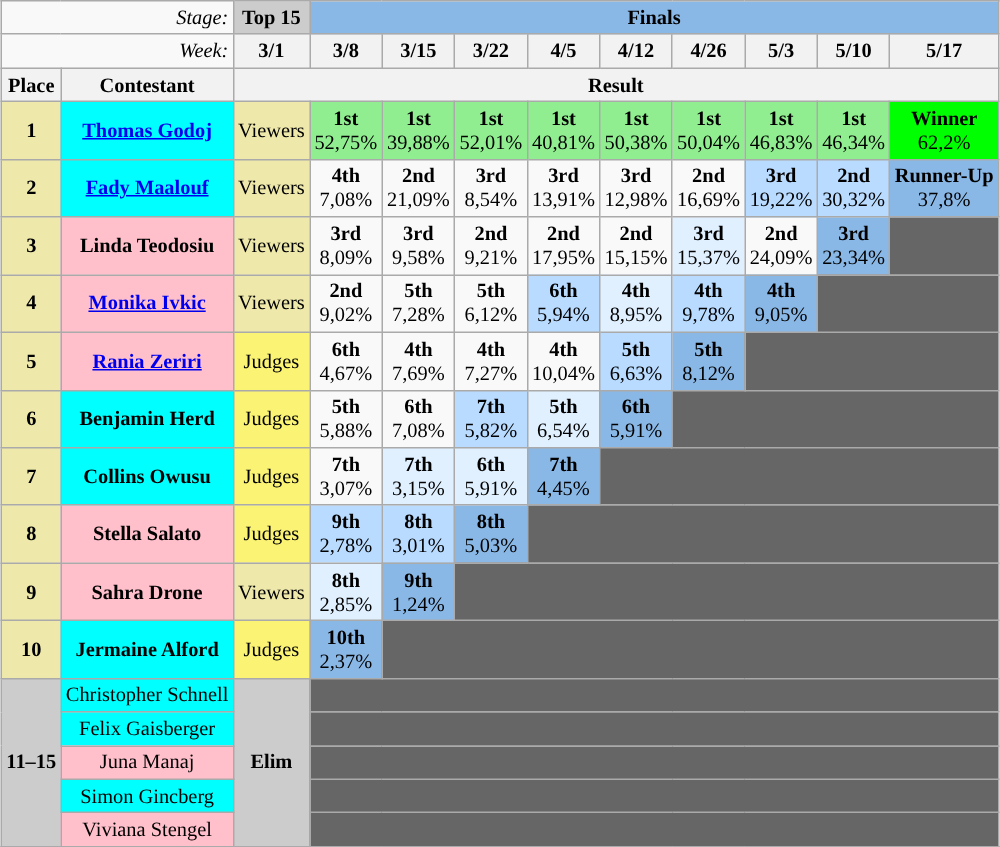<table class="wikitable" style="text-align:center; font-size:85%; margin:1em auto;">
<tr>
<td align="right" colspan=2><em>Stage:</em></td>
<td bgcolor="CCCCCC"><strong>Top 15</strong></td>
<td bgcolor="8AB8E6" colspan=9><strong>Finals</strong></td>
</tr>
<tr>
<td align="right" colspan=2><em>Week:</em></td>
<th>3/1</th>
<th>3/8</th>
<th>3/15</th>
<th>3/22</th>
<th>4/5</th>
<th>4/12</th>
<th>4/26</th>
<th>5/3</th>
<th>5/10</th>
<th>5/17</th>
</tr>
<tr>
<th>Place</th>
<th>Contestant</th>
<th colspan="10" align="center">Result</th>
</tr>
<tr>
<td align="center"  bgcolor="palegoldenrod"><strong>1</strong></td>
<td bgcolor="cyan"><strong><a href='#'>Thomas Godoj</a></strong></td>
<td bgcolor="palegoldenrod" align="center">Viewers</td>
<td style="background:lightgreen;"><strong>1st</strong><br>52,75%</td>
<td style="background:lightgreen;"><strong>1st</strong><br>39,88%</td>
<td style="background:lightgreen;"><strong>1st</strong><br>52,01%</td>
<td style="background:lightgreen;"><strong>1st</strong><br>40,81%</td>
<td style="background:lightgreen;"><strong>1st</strong><br>50,38%</td>
<td style="background:lightgreen;"><strong>1st</strong><br>50,04%</td>
<td style="background:lightgreen;"><strong>1st</strong><br>46,83%</td>
<td style="background:lightgreen;"><strong>1st</strong><br>46,34%</td>
<td bgcolor="lime" align="center"><strong>Winner</strong><br>62,2%</td>
</tr>
<tr>
<td align="center"  bgcolor="palegoldenrod"><strong>2</strong></td>
<td bgcolor="cyan"><strong><a href='#'>Fady Maalouf</a></strong></td>
<td bgcolor="palegoldenrod" align="center">Viewers</td>
<td><strong>4th</strong><br>7,08%</td>
<td><strong>2nd</strong><br>21,09%</td>
<td><strong>3rd</strong><br>8,54%</td>
<td><strong>3rd</strong><br>13,91%</td>
<td><strong>3rd</strong><br>12,98%</td>
<td><strong>2nd</strong><br>16,69%</td>
<td style="background:#b8dbff;"><strong>3rd</strong><br>19,22%</td>
<td style="background:#b8dbff;"><strong>2nd</strong><br>30,32%</td>
<td style="background:#8ab8e6;"><strong>Runner-Up</strong><br>37,8%</td>
</tr>
<tr>
<td align="center"  bgcolor="palegoldenrod"><strong>3</strong></td>
<td bgcolor="pink"><strong>Linda Teodosiu</strong></td>
<td bgcolor="palegoldenrod" align="center">Viewers</td>
<td><strong>3rd</strong><br>8,09%</td>
<td><strong>3rd</strong><br>9,58%</td>
<td><strong>2nd</strong><br>9,21%</td>
<td><strong>2nd</strong><br>17,95%</td>
<td><strong>2nd</strong><br>15,15%</td>
<td style="background:#e0f0ff;"><strong>3rd</strong><br>15,37%</td>
<td><strong>2nd</strong><br>24,09%</td>
<td style="background:#8ab8e6;"><strong>3rd</strong><br>23,34%</td>
<td bgcolor="666666"></td>
</tr>
<tr>
<td align="center"  bgcolor="palegoldenrod"><strong>4</strong></td>
<td bgcolor="pink"><strong><a href='#'>Monika Ivkic</a></strong></td>
<td bgcolor="palegoldenrod" align="center">Viewers</td>
<td><strong>2nd</strong><br>9,02%</td>
<td><strong>5th</strong><br>7,28%</td>
<td><strong>5th</strong><br>6,12%</td>
<td style="background:#b8dbff;"><strong>6th</strong><br>5,94%</td>
<td style="background:#e0f0ff;"><strong>4th</strong><br>8,95%</td>
<td style="background:#b8dbff;"><strong>4th</strong><br>9,78%</td>
<td style="background:#8ab8e6;"><strong>4th</strong><br>9,05%</td>
<td colspan="2" bgcolor="666666"></td>
</tr>
<tr>
<td align="center"  bgcolor="palegoldenrod"><strong>5</strong></td>
<td bgcolor="pink"><strong><a href='#'>Rania Zeriri</a></strong></td>
<td bgcolor="#FBF373" align="center">Judges</td>
<td><strong>6th</strong><br>4,67%</td>
<td><strong>4th</strong><br>7,69%</td>
<td><strong>4th</strong><br>7,27%</td>
<td><strong>4th</strong><br>10,04%</td>
<td style="background:#b8dbff;"><strong>5th</strong><br>6,63%</td>
<td style="background:#8ab8e6;"><strong>5th</strong><br>8,12%</td>
<td colspan="3" bgcolor="666666"></td>
</tr>
<tr>
<td align="center"  bgcolor="palegoldenrod"><strong>6</strong></td>
<td bgcolor="cyan"><strong>Benjamin Herd</strong></td>
<td bgcolor="#FBF373" align="center">Judges</td>
<td><strong>5th</strong><br>5,88%</td>
<td><strong>6th</strong><br>7,08%</td>
<td style="background:#b8dbff;"><strong>7th</strong><br>5,82%</td>
<td style="background:#e0f0ff;"><strong>5th</strong><br>6,54%</td>
<td style="background:#8ab8e6;"><strong>6th</strong><br>5,91%</td>
<td colspan="4" bgcolor="666666"></td>
</tr>
<tr>
<td align="center"  bgcolor="palegoldenrod"><strong>7</strong></td>
<td bgcolor="cyan"><strong>Collins Owusu</strong></td>
<td bgcolor="#FBF373" align="center">Judges</td>
<td><strong>7th</strong><br>3,07%</td>
<td style="background:#e0f0ff;"><strong>7th</strong><br>3,15%</td>
<td style="background:#e0f0ff;"><strong>6th</strong><br>5,91%</td>
<td style="background:#8ab8e6;"><strong>7th</strong><br>4,45%</td>
<td colspan="5" bgcolor="666666"></td>
</tr>
<tr>
<td align="center"  bgcolor="palegoldenrod"><strong>8</strong></td>
<td bgcolor="pink"><strong>Stella Salato</strong></td>
<td bgcolor="#FBF373" align="center">Judges</td>
<td style="background:#b8dbff;"><strong>9th</strong><br>2,78%</td>
<td style="background:#b8dbff;"><strong>8th</strong><br>3,01%</td>
<td style="background:#8ab8e6;"><strong>8th</strong><br>5,03%</td>
<td colspan="6" bgcolor="666666"></td>
</tr>
<tr>
<td align="center"  bgcolor="palegoldenrod"><strong>9</strong></td>
<td bgcolor="pink"><strong>Sahra Drone</strong></td>
<td bgcolor="palegoldenrod" align="center">Viewers</td>
<td style="background:#e0f0ff;"><strong>8th</strong><br>2,85%</td>
<td style="background:#8ab8e6;"><strong>9th</strong><br>1,24%</td>
<td colspan="7" bgcolor="666666"></td>
</tr>
<tr>
<td align="center" bgcolor="palegoldenrod"><strong>10</strong></td>
<td bgcolor="cyan"><strong>Jermaine Alford</strong></td>
<td bgcolor="#FBF373" align="center">Judges</td>
<td style="background:#8ab8e6;"><strong>10th</strong><br>2,37%</td>
<td colspan="8" bgcolor="666666"></td>
</tr>
<tr>
<td align="center" bgcolor="CCCCCC" rowspan="5"><strong>11–15</strong></td>
<td bgcolor="cyan">Christopher Schnell</td>
<td bgcolor="#CCCCCC" align="center" rowspan="5"><strong>Elim</strong></td>
<td colspan="9" bgcolor="666666"></td>
</tr>
<tr>
<td bgcolor="cyan">Felix Gaisberger</td>
<td colspan="9" bgcolor="666666"></td>
</tr>
<tr>
<td bgcolor="pink">Juna Manaj</td>
<td colspan="9" bgcolor="666666"></td>
</tr>
<tr>
<td bgcolor="cyan">Simon Gincberg</td>
<td colspan="9" bgcolor="666666"></td>
</tr>
<tr>
<td bgcolor="pink">Viviana Stengel</td>
<td colspan="9" bgcolor="666666"></td>
</tr>
<tr>
</tr>
</table>
